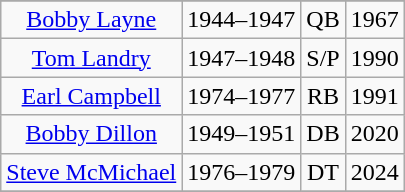<table class="wikitable" style="text-align:center">
<tr>
</tr>
<tr>
<td><a href='#'>Bobby Layne</a></td>
<td>1944–1947</td>
<td>QB</td>
<td>1967</td>
</tr>
<tr>
<td><a href='#'>Tom Landry</a></td>
<td>1947–1948</td>
<td>S/P</td>
<td>1990</td>
</tr>
<tr>
<td><a href='#'>Earl Campbell</a></td>
<td>1974–1977</td>
<td>RB</td>
<td>1991</td>
</tr>
<tr>
<td><a href='#'>Bobby Dillon</a></td>
<td>1949–1951</td>
<td>DB</td>
<td>2020</td>
</tr>
<tr>
<td><a href='#'>Steve McMichael</a></td>
<td>1976–1979</td>
<td>DT</td>
<td>2024</td>
</tr>
<tr>
</tr>
</table>
